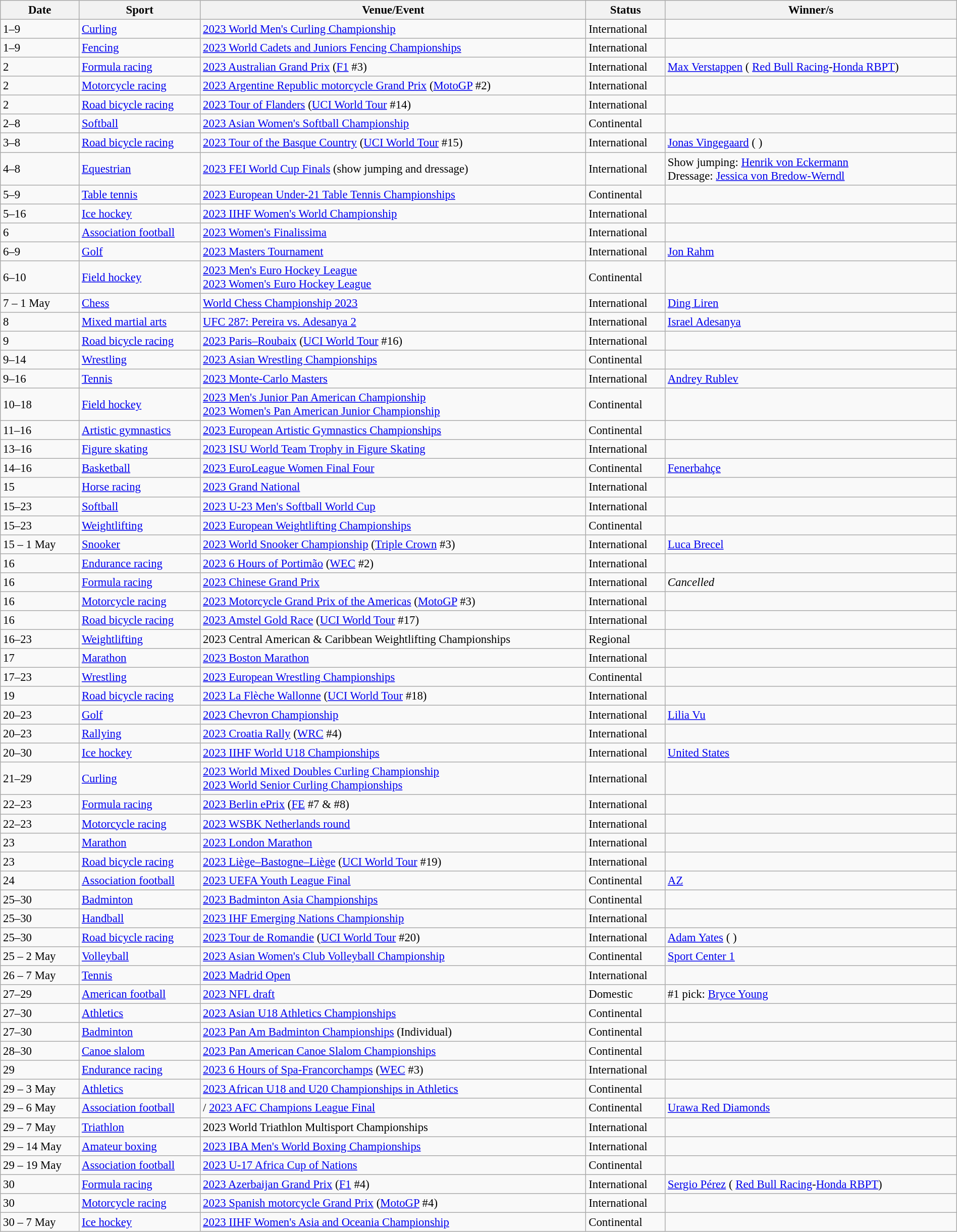<table class="wikitable source" style="font-size:95%; width: 100%">
<tr>
<th>Date</th>
<th>Sport</th>
<th>Venue/Event</th>
<th>Status</th>
<th>Winner/s</th>
</tr>
<tr>
<td>1–9</td>
<td><a href='#'>Curling</a></td>
<td> <a href='#'>2023 World Men's Curling Championship</a></td>
<td>International</td>
<td></td>
</tr>
<tr>
<td>1–9</td>
<td><a href='#'>Fencing</a></td>
<td> <a href='#'>2023 World Cadets and Juniors Fencing Championships</a></td>
<td>International</td>
<td></td>
</tr>
<tr>
<td>2</td>
<td><a href='#'>Formula racing</a></td>
<td> <a href='#'>2023 Australian Grand Prix</a> (<a href='#'>F1</a> #3)</td>
<td>International</td>
<td> <a href='#'>Max Verstappen</a> ( <a href='#'>Red Bull Racing</a>-<a href='#'>Honda RBPT</a>)</td>
</tr>
<tr>
<td>2</td>
<td><a href='#'>Motorcycle racing</a></td>
<td> <a href='#'>2023 Argentine Republic motorcycle Grand Prix</a> (<a href='#'>MotoGP</a> #2)</td>
<td>International</td>
<td></td>
</tr>
<tr>
<td>2</td>
<td><a href='#'>Road bicycle racing</a></td>
<td> <a href='#'>2023 Tour of Flanders</a> (<a href='#'>UCI World Tour</a> #14)</td>
<td>International</td>
<td></td>
</tr>
<tr>
<td>2–8</td>
<td><a href='#'>Softball</a></td>
<td> <a href='#'>2023 Asian Women's Softball Championship</a></td>
<td>Continental</td>
<td></td>
</tr>
<tr>
<td>3–8</td>
<td><a href='#'>Road bicycle racing</a></td>
<td> <a href='#'>2023 Tour of the Basque Country</a> (<a href='#'>UCI World Tour</a> #15)</td>
<td>International</td>
<td> <a href='#'>Jonas Vingegaard</a> ( )</td>
</tr>
<tr>
<td>4–8</td>
<td><a href='#'>Equestrian</a></td>
<td> <a href='#'>2023 FEI World Cup Finals</a> (show jumping and dressage)</td>
<td>International</td>
<td>Show jumping:  <a href='#'>Henrik von Eckermann</a> <br> Dressage:  <a href='#'>Jessica von Bredow-Werndl</a></td>
</tr>
<tr>
<td>5–9</td>
<td><a href='#'>Table tennis</a></td>
<td> <a href='#'>2023 European Under-21 Table Tennis Championships</a></td>
<td>Continental</td>
<td></td>
</tr>
<tr>
<td>5–16</td>
<td><a href='#'>Ice hockey</a></td>
<td> <a href='#'>2023 IIHF Women's World Championship</a></td>
<td>International</td>
<td></td>
</tr>
<tr>
<td>6</td>
<td><a href='#'>Association football</a></td>
<td> <a href='#'>2023 Women's Finalissima</a></td>
<td>International</td>
<td></td>
</tr>
<tr>
<td>6–9</td>
<td><a href='#'>Golf</a></td>
<td> <a href='#'>2023 Masters Tournament</a></td>
<td>International</td>
<td> <a href='#'>Jon Rahm</a></td>
</tr>
<tr>
<td>6–10</td>
<td><a href='#'>Field hockey</a></td>
<td> <a href='#'>2023 Men's Euro Hockey League</a><br> <a href='#'>2023 Women's Euro Hockey League</a></td>
<td>Continental</td>
<td></td>
</tr>
<tr>
<td>7 – 1 May</td>
<td><a href='#'>Chess</a></td>
<td> <a href='#'>World Chess Championship 2023</a></td>
<td>International</td>
<td> <a href='#'>Ding Liren</a></td>
</tr>
<tr>
<td>8</td>
<td><a href='#'>Mixed martial arts</a></td>
<td> <a href='#'>UFC 287: Pereira vs. Adesanya 2</a></td>
<td>International</td>
<td> <a href='#'>Israel Adesanya</a></td>
</tr>
<tr>
<td>9</td>
<td><a href='#'>Road bicycle racing</a></td>
<td> <a href='#'>2023 Paris–Roubaix</a> (<a href='#'>UCI World Tour</a> #16)</td>
<td>International</td>
<td></td>
</tr>
<tr>
<td>9–14</td>
<td><a href='#'>Wrestling</a></td>
<td> <a href='#'>2023 Asian Wrestling Championships</a></td>
<td>Continental</td>
<td></td>
</tr>
<tr>
<td>9–16</td>
<td><a href='#'>Tennis</a></td>
<td> <a href='#'>2023 Monte-Carlo Masters</a></td>
<td>International</td>
<td> <a href='#'>Andrey Rublev</a></td>
</tr>
<tr>
<td>10–18</td>
<td><a href='#'>Field hockey</a></td>
<td> <a href='#'>2023 Men's Junior Pan American Championship</a><br> <a href='#'>2023 Women's Pan American Junior Championship</a></td>
<td>Continental</td>
<td></td>
</tr>
<tr>
<td>11–16</td>
<td><a href='#'>Artistic gymnastics</a></td>
<td> <a href='#'>2023 European Artistic Gymnastics Championships</a></td>
<td>Continental</td>
<td></td>
</tr>
<tr>
<td>13–16</td>
<td><a href='#'>Figure skating</a></td>
<td> <a href='#'>2023 ISU World Team Trophy in Figure Skating</a></td>
<td>International</td>
<td></td>
</tr>
<tr>
<td>14–16</td>
<td><a href='#'>Basketball</a></td>
<td> <a href='#'>2023 EuroLeague Women Final Four</a></td>
<td>Continental</td>
<td> <a href='#'>Fenerbahçe</a></td>
</tr>
<tr>
<td>15</td>
<td><a href='#'>Horse racing</a></td>
<td> <a href='#'>2023 Grand National</a></td>
<td>International</td>
<td></td>
</tr>
<tr>
<td>15–23</td>
<td><a href='#'>Softball</a></td>
<td> <a href='#'>2023 U-23 Men's Softball World Cup</a></td>
<td>International</td>
<td></td>
</tr>
<tr>
<td>15–23</td>
<td><a href='#'>Weightlifting</a></td>
<td> <a href='#'>2023 European Weightlifting Championships</a></td>
<td>Continental</td>
<td></td>
</tr>
<tr>
<td>15 – 1 May</td>
<td><a href='#'>Snooker</a></td>
<td> <a href='#'>2023 World Snooker Championship</a> (<a href='#'>Triple Crown</a> #3)</td>
<td>International</td>
<td> <a href='#'>Luca Brecel</a></td>
</tr>
<tr>
<td>16</td>
<td><a href='#'>Endurance racing</a></td>
<td> <a href='#'>2023 6 Hours of Portimão</a> (<a href='#'>WEC</a> #2)</td>
<td>International</td>
<td></td>
</tr>
<tr>
<td>16</td>
<td><a href='#'>Formula racing</a></td>
<td> <a href='#'>2023 Chinese Grand Prix</a></td>
<td>International</td>
<td><em>Cancelled</em></td>
</tr>
<tr>
<td>16</td>
<td><a href='#'>Motorcycle racing</a></td>
<td> <a href='#'>2023 Motorcycle Grand Prix of the Americas</a> (<a href='#'>MotoGP</a> #3)</td>
<td>International</td>
<td></td>
</tr>
<tr>
<td>16</td>
<td><a href='#'>Road bicycle racing</a></td>
<td> <a href='#'>2023 Amstel Gold Race</a> (<a href='#'>UCI World Tour</a> #17)</td>
<td>International</td>
<td></td>
</tr>
<tr>
<td>16–23</td>
<td><a href='#'>Weightlifting</a></td>
<td> 2023 Central American & Caribbean Weightlifting Championships</td>
<td>Regional</td>
<td></td>
</tr>
<tr>
<td>17</td>
<td><a href='#'>Marathon</a></td>
<td> <a href='#'>2023 Boston Marathon</a></td>
<td>International</td>
<td></td>
</tr>
<tr>
<td>17–23</td>
<td><a href='#'>Wrestling</a></td>
<td> <a href='#'>2023 European Wrestling Championships</a></td>
<td>Continental</td>
<td></td>
</tr>
<tr>
<td>19</td>
<td><a href='#'>Road bicycle racing</a></td>
<td> <a href='#'>2023 La Flèche Wallonne</a> (<a href='#'>UCI World Tour</a> #18)</td>
<td>International</td>
<td></td>
</tr>
<tr>
<td>20–23</td>
<td><a href='#'>Golf</a></td>
<td> <a href='#'>2023 Chevron Championship</a></td>
<td>International</td>
<td> <a href='#'>Lilia Vu</a></td>
</tr>
<tr>
<td>20–23</td>
<td><a href='#'>Rallying</a></td>
<td> <a href='#'>2023 Croatia Rally</a> (<a href='#'>WRC</a> #4)</td>
<td>International</td>
<td></td>
</tr>
<tr>
<td>20–30</td>
<td><a href='#'>Ice hockey</a></td>
<td> <a href='#'>2023 IIHF World U18 Championships</a></td>
<td>International</td>
<td> <a href='#'>United States</a></td>
</tr>
<tr>
<td>21–29</td>
<td><a href='#'>Curling</a></td>
<td> <a href='#'>2023 World Mixed Doubles Curling Championship</a><br> <a href='#'>2023 World Senior Curling Championships</a></td>
<td>International</td>
<td></td>
</tr>
<tr>
<td>22–23</td>
<td><a href='#'>Formula racing</a></td>
<td> <a href='#'>2023 Berlin ePrix</a> (<a href='#'>FE</a> #7 & #8)</td>
<td>International</td>
<td></td>
</tr>
<tr>
<td>22–23</td>
<td><a href='#'>Motorcycle racing</a></td>
<td> <a href='#'>2023 WSBK Netherlands round</a></td>
<td>International</td>
<td></td>
</tr>
<tr>
<td>23</td>
<td><a href='#'>Marathon</a></td>
<td> <a href='#'>2023 London Marathon</a></td>
<td>International</td>
<td></td>
</tr>
<tr>
<td>23</td>
<td><a href='#'>Road bicycle racing</a></td>
<td> <a href='#'>2023 Liège–Bastogne–Liège</a> (<a href='#'>UCI World Tour</a> #19)</td>
<td>International</td>
<td></td>
</tr>
<tr>
<td>24</td>
<td><a href='#'>Association football</a></td>
<td> <a href='#'>2023 UEFA Youth League Final</a></td>
<td>Continental</td>
<td> <a href='#'>AZ</a></td>
</tr>
<tr>
<td>25–30</td>
<td><a href='#'>Badminton</a></td>
<td> <a href='#'>2023 Badminton Asia Championships</a></td>
<td>Continental</td>
<td></td>
</tr>
<tr>
<td>25–30</td>
<td><a href='#'>Handball</a></td>
<td> <a href='#'>2023 IHF Emerging Nations Championship</a></td>
<td>International</td>
<td></td>
</tr>
<tr>
<td>25–30</td>
<td><a href='#'>Road bicycle racing</a></td>
<td> <a href='#'>2023 Tour de Romandie</a> (<a href='#'>UCI World Tour</a> #20)</td>
<td>International</td>
<td> <a href='#'>Adam Yates</a> ( )</td>
</tr>
<tr>
<td>25 – 2 May</td>
<td><a href='#'>Volleyball</a></td>
<td> <a href='#'>2023 Asian Women's Club Volleyball Championship</a></td>
<td>Continental</td>
<td> <a href='#'>Sport Center 1</a></td>
</tr>
<tr>
<td>26 – 7 May</td>
<td><a href='#'>Tennis</a></td>
<td> <a href='#'>2023 Madrid Open</a></td>
<td>International</td>
<td></td>
</tr>
<tr>
<td>27–29</td>
<td><a href='#'>American football</a></td>
<td> <a href='#'>2023 NFL draft</a></td>
<td>Domestic</td>
<td>#1 pick:  <a href='#'>Bryce Young</a></td>
</tr>
<tr>
<td>27–30</td>
<td><a href='#'>Athletics</a></td>
<td> <a href='#'>2023 Asian U18 Athletics Championships</a></td>
<td>Continental</td>
<td></td>
</tr>
<tr>
<td>27–30</td>
<td><a href='#'>Badminton</a></td>
<td> <a href='#'>2023 Pan Am Badminton Championships</a> (Individual)</td>
<td>Continental</td>
<td></td>
</tr>
<tr>
<td>28–30</td>
<td><a href='#'>Canoe slalom</a></td>
<td> <a href='#'>2023 Pan American Canoe Slalom Championships</a></td>
<td>Continental</td>
<td></td>
</tr>
<tr>
<td>29</td>
<td><a href='#'>Endurance racing</a></td>
<td> <a href='#'>2023 6 Hours of Spa-Francorchamps</a> (<a href='#'>WEC</a> #3)</td>
<td>International</td>
<td></td>
</tr>
<tr>
<td>29 – 3 May</td>
<td><a href='#'>Athletics</a></td>
<td> <a href='#'>2023 African U18 and U20 Championships in Athletics</a></td>
<td>Continental</td>
<td></td>
</tr>
<tr>
<td>29 – 6 May</td>
<td><a href='#'>Association football</a></td>
<td>/ <a href='#'>2023 AFC Champions League Final</a></td>
<td>Continental</td>
<td> <a href='#'>Urawa Red Diamonds</a></td>
</tr>
<tr>
<td>29 – 7 May</td>
<td><a href='#'>Triathlon</a></td>
<td> 2023 World Triathlon Multisport Championships</td>
<td>International</td>
<td></td>
</tr>
<tr>
<td>29 – 14 May</td>
<td><a href='#'>Amateur boxing</a></td>
<td> <a href='#'>2023 IBA Men's World Boxing Championships</a></td>
<td>International</td>
<td></td>
</tr>
<tr>
<td>29 – 19 May</td>
<td><a href='#'>Association football</a></td>
<td> <a href='#'>2023 U-17 Africa Cup of Nations</a></td>
<td>Continental</td>
<td></td>
</tr>
<tr>
<td>30</td>
<td><a href='#'>Formula racing</a></td>
<td> <a href='#'>2023 Azerbaijan Grand Prix</a> (<a href='#'>F1</a> #4)</td>
<td>International</td>
<td> <a href='#'>Sergio Pérez</a> ( <a href='#'>Red Bull Racing</a>-<a href='#'>Honda RBPT</a>)</td>
</tr>
<tr>
<td>30</td>
<td><a href='#'>Motorcycle racing</a></td>
<td> <a href='#'>2023 Spanish motorcycle Grand Prix</a> (<a href='#'>MotoGP</a> #4)</td>
<td>International</td>
<td></td>
</tr>
<tr>
<td>30 – 7 May</td>
<td><a href='#'>Ice hockey</a></td>
<td> <a href='#'>2023 IIHF Women's Asia and Oceania Championship</a></td>
<td>Continental</td>
<td></td>
</tr>
</table>
